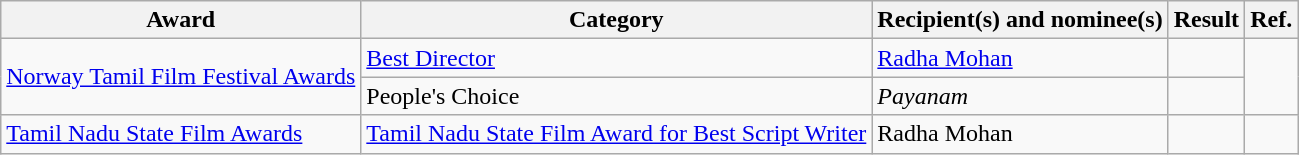<table class="wikitable sortable">
<tr>
<th>Award</th>
<th>Category</th>
<th>Recipient(s) and nominee(s)</th>
<th>Result</th>
<th scope="col" class="unsortable">Ref.</th>
</tr>
<tr>
<td rowspan="2"><a href='#'>Norway Tamil Film Festival Awards</a></td>
<td><a href='#'>Best Director</a></td>
<td><a href='#'>Radha Mohan</a></td>
<td></td>
<td style="text-align:center;"  rowspan="2"></td>
</tr>
<tr>
<td>People's Choice</td>
<td><em>Payanam</em></td>
<td></td>
</tr>
<tr>
<td><a href='#'>Tamil Nadu State Film Awards</a></td>
<td><a href='#'>Tamil Nadu State Film Award for Best Script Writer</a></td>
<td>Radha Mohan</td>
<td></td>
<td style="text-align:center;"></td>
</tr>
</table>
